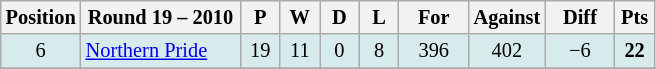<table class="wikitable" style="text-align:center; font-size:85%;">
<tr>
<th width=40 abbr="Position">Position</th>
<th width=100>Round 19 – 2010</th>
<th width=20 abbr="Played">P</th>
<th width=20 abbr="Won">W</th>
<th width=20 abbr="Drawn">D</th>
<th width=20 abbr="Lost">L</th>
<th width=40 abbr="Points for">For</th>
<th width=40 abbr="Points against">Against</th>
<th width=40 abbr="Points difference">Diff</th>
<th width=20 abbr="Points">Pts</th>
</tr>
<tr style="background: #d7ebed;">
<td>6</td>
<td style="text-align:left;"> <a href='#'>Northern Pride</a></td>
<td>19</td>
<td>11</td>
<td>0</td>
<td>8</td>
<td>396</td>
<td>402</td>
<td>−6</td>
<td><strong>22</strong></td>
</tr>
<tr>
</tr>
</table>
